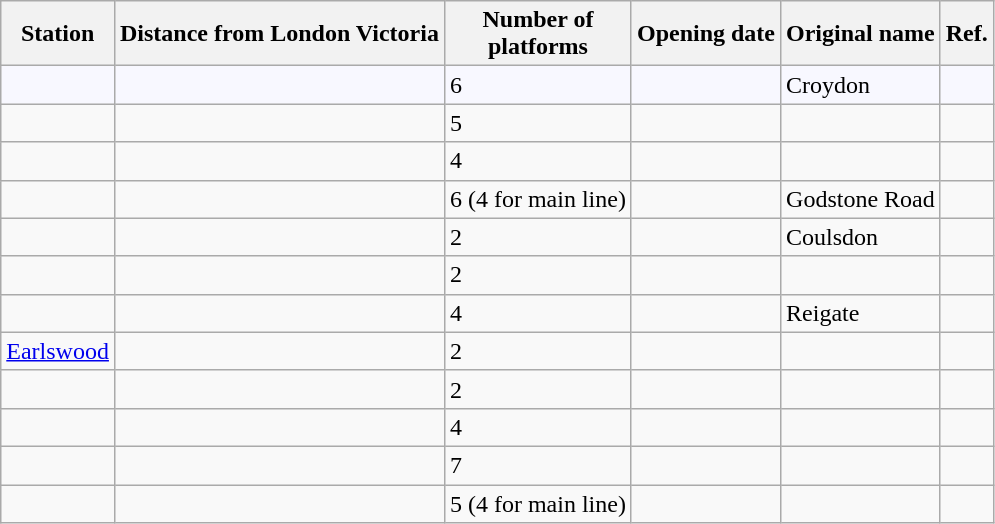<table class="wikitable sortable collapsible collapsed">
<tr>
<th scope="col">Station</th>
<th scope="col">Distance from London Victoria</th>
<th scope="col">Number of<br> platforms</th>
<th scope="col">Opening date</th>
<th scope="col" class="unsortable">Original name</th>
<th scope="col" class="unsortable">Ref.</th>
</tr>
<tr style="background:#F8F8FF">
<td></td>
<td></td>
<td>6</td>
<td></td>
<td>Croydon</td>
<td></td>
</tr>
<tr>
<td></td>
<td></td>
<td>5</td>
<td></td>
<td></td>
<td></td>
</tr>
<tr>
<td></td>
<td></td>
<td>4</td>
<td></td>
<td></td>
<td></td>
</tr>
<tr>
<td></td>
<td></td>
<td>6 (4 for main line)</td>
<td></td>
<td>Godstone Road</td>
<td></td>
</tr>
<tr>
<td></td>
<td></td>
<td>2</td>
<td></td>
<td>Coulsdon</td>
<td></td>
</tr>
<tr>
<td></td>
<td></td>
<td>2</td>
<td></td>
<td></td>
<td></td>
</tr>
<tr>
<td></td>
<td></td>
<td>4</td>
<td></td>
<td>Reigate</td>
<td></td>
</tr>
<tr>
<td><a href='#'>Earlswood</a></td>
<td></td>
<td>2</td>
<td></td>
<td></td>
<td></td>
</tr>
<tr>
<td></td>
<td></td>
<td>2</td>
<td></td>
<td></td>
<td></td>
</tr>
<tr>
<td></td>
<td></td>
<td>4</td>
<td></td>
<td></td>
<td></td>
</tr>
<tr>
<td></td>
<td></td>
<td>7</td>
<td></td>
<td></td>
<td></td>
</tr>
<tr>
<td></td>
<td></td>
<td>5 (4 for main line)</td>
<td></td>
<td></td>
<td></td>
</tr>
</table>
